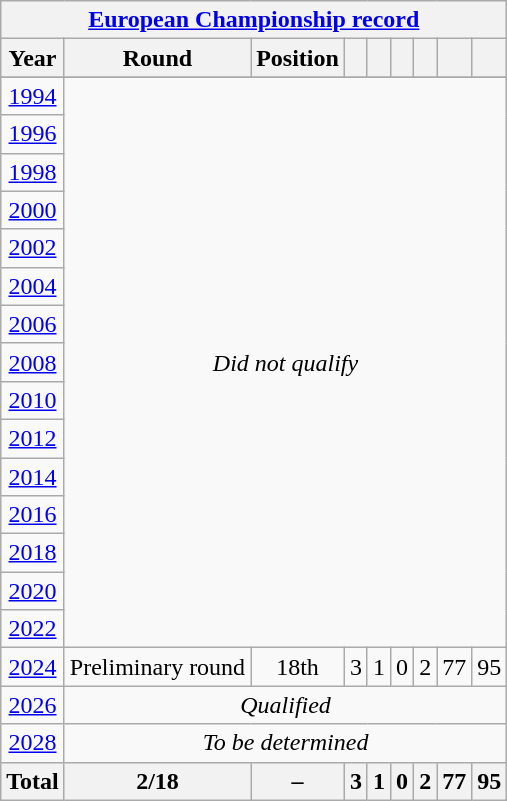<table class="wikitable" style="text-align: center;">
<tr>
<th colspan=9><a href='#'>European Championship record</a></th>
</tr>
<tr>
<th>Year</th>
<th>Round</th>
<th>Position</th>
<th></th>
<th></th>
<th></th>
<th></th>
<th></th>
<th></th>
</tr>
<tr>
</tr>
<tr>
<td> <a href='#'>1994</a></td>
<td colspan="8" rowspan="15"><em>Did not qualify</em></td>
</tr>
<tr>
<td> <a href='#'>1996</a></td>
</tr>
<tr>
<td> <a href='#'>1998</a></td>
</tr>
<tr>
<td> <a href='#'>2000</a></td>
</tr>
<tr>
<td> <a href='#'>2002</a></td>
</tr>
<tr>
<td> <a href='#'>2004</a></td>
</tr>
<tr>
<td> <a href='#'>2006</a></td>
</tr>
<tr>
<td> <a href='#'>2008</a></td>
</tr>
<tr>
<td> <a href='#'>2010</a></td>
</tr>
<tr>
<td> <a href='#'>2012</a></td>
</tr>
<tr>
<td> <a href='#'>2014</a></td>
</tr>
<tr>
<td> <a href='#'>2016</a></td>
</tr>
<tr>
<td> <a href='#'>2018</a></td>
</tr>
<tr>
<td> <a href='#'>2020</a></td>
</tr>
<tr>
<td> <a href='#'>2022</a></td>
</tr>
<tr>
<td> <a href='#'>2024</a></td>
<td>Preliminary round</td>
<td>18th</td>
<td>3</td>
<td>1</td>
<td>0</td>
<td>2</td>
<td>77</td>
<td>95</td>
</tr>
<tr>
<td> <a href='#'>2026</a></td>
<td colspan="8"><em>Qualified</em></td>
</tr>
<tr>
<td> <a href='#'>2028</a></td>
<td colspan="8"><em>To be determined</em></td>
</tr>
<tr>
<th>Total</th>
<th>2/18</th>
<th>–</th>
<th>3</th>
<th>1</th>
<th>0</th>
<th>2</th>
<th>77</th>
<th>95</th>
</tr>
</table>
